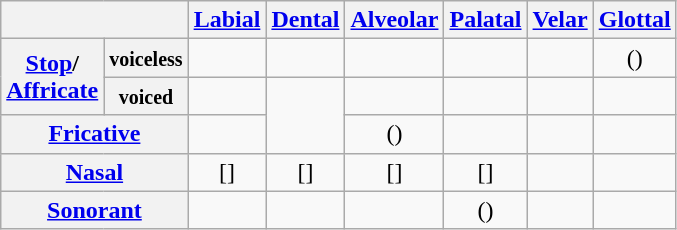<table class="wikitable">
<tr>
<th colspan="2"></th>
<th><a href='#'>Labial</a></th>
<th><a href='#'>Dental</a></th>
<th><a href='#'>Alveolar</a></th>
<th><a href='#'>Palatal</a></th>
<th><a href='#'>Velar</a></th>
<th><a href='#'>Glottal</a></th>
</tr>
<tr align="center">
<th rowspan="2"><strong><a href='#'>Stop</a>/<br><a href='#'>Affricate</a></strong></th>
<th><small>voiceless</small></th>
<td></td>
<td></td>
<td></td>
<td></td>
<td></td>
<td>()</td>
</tr>
<tr align="center">
<th><small>voiced</small></th>
<td></td>
<td rowspan="2"></td>
<td></td>
<td></td>
<td></td>
<td></td>
</tr>
<tr align="center">
<th colspan="2"><strong><a href='#'>Fricative</a></strong></th>
<td></td>
<td>()</td>
<td></td>
<td></td>
<td></td>
</tr>
<tr align="center">
<th colspan="2"><strong><a href='#'>Nasal</a></strong></th>
<td>[]</td>
<td>[]</td>
<td>[]</td>
<td>[]</td>
<td></td>
<td></td>
</tr>
<tr align="center">
<th colspan="2"><a href='#'>Sonorant</a></th>
<td></td>
<td></td>
<td></td>
<td>()</td>
<td></td>
<td></td>
</tr>
</table>
